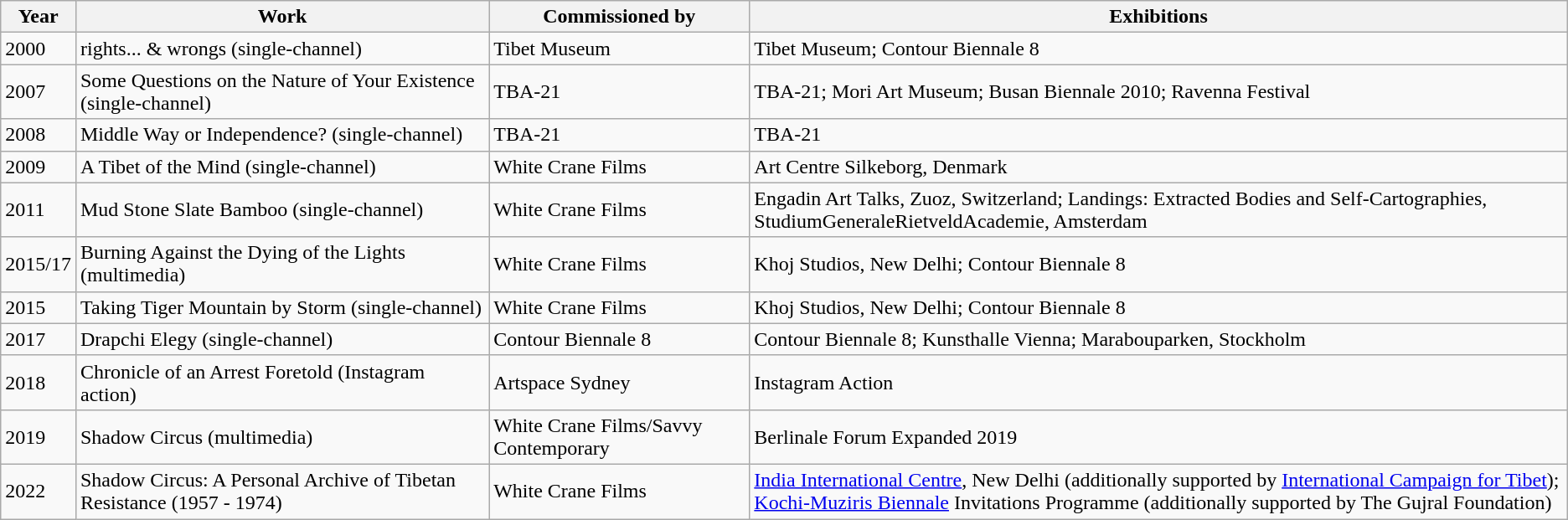<table class="wikitable">
<tr>
<th>Year</th>
<th>Work</th>
<th>Commissioned by</th>
<th>Exhibitions</th>
</tr>
<tr>
<td>2000</td>
<td>rights... & wrongs (single-channel)</td>
<td>Tibet Museum</td>
<td>Tibet Museum; Contour Biennale 8</td>
</tr>
<tr>
<td>2007</td>
<td>Some Questions on the Nature of Your Existence (single-channel)</td>
<td>TBA-21</td>
<td>TBA-21; Mori Art Museum; Busan Biennale 2010; Ravenna Festival</td>
</tr>
<tr>
<td>2008</td>
<td>Middle Way or Independence? (single-channel)</td>
<td>TBA-21</td>
<td>TBA-21</td>
</tr>
<tr>
<td>2009</td>
<td>A Tibet of the Mind (single-channel)</td>
<td>White Crane Films</td>
<td>Art Centre Silkeborg, Denmark</td>
</tr>
<tr>
<td>2011</td>
<td>Mud Stone Slate Bamboo (single-channel)</td>
<td>White Crane Films</td>
<td>Engadin Art Talks, Zuoz, Switzerland; Landings: Extracted Bodies and Self-Cartographies, StudiumGeneraleRietveldAcademie, Amsterdam</td>
</tr>
<tr>
<td>2015/17</td>
<td>Burning Against the Dying of the Lights (multimedia)</td>
<td>White Crane Films</td>
<td>Khoj Studios, New Delhi; Contour Biennale 8</td>
</tr>
<tr>
<td>2015</td>
<td>Taking Tiger Mountain by Storm (single-channel)</td>
<td>White Crane Films</td>
<td>Khoj Studios, New Delhi; Contour Biennale 8</td>
</tr>
<tr>
<td>2017</td>
<td>Drapchi Elegy (single-channel)</td>
<td>Contour Biennale 8</td>
<td>Contour Biennale 8; Kunsthalle Vienna; Marabouparken, Stockholm</td>
</tr>
<tr>
<td>2018</td>
<td>Chronicle of an Arrest Foretold (Instagram action)</td>
<td>Artspace Sydney</td>
<td>Instagram Action</td>
</tr>
<tr>
<td>2019</td>
<td>Shadow Circus (multimedia)</td>
<td>White Crane Films/Savvy Contemporary</td>
<td>Berlinale Forum Expanded 2019</td>
</tr>
<tr>
<td>2022</td>
<td>Shadow Circus: A Personal Archive of Tibetan Resistance (1957 - 1974)</td>
<td>White Crane Films</td>
<td><a href='#'>India International Centre</a>, New Delhi (additionally supported by <a href='#'>International Campaign for Tibet</a>);<br><a href='#'>Kochi-Muziris Biennale</a> Invitations Programme (additionally supported by The Gujral Foundation)</td>
</tr>
</table>
